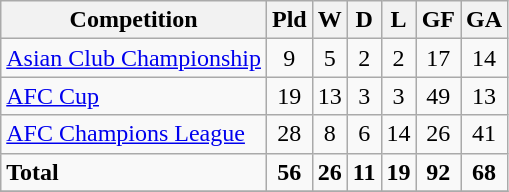<table class="wikitable">
<tr>
<th>Competition</th>
<th>Pld</th>
<th>W</th>
<th>D</th>
<th>L</th>
<th>GF</th>
<th>GA</th>
</tr>
<tr>
<td><a href='#'>Asian Club Championship</a></td>
<td style="text-align:center;">9</td>
<td style="text-align:center;">5</td>
<td style="text-align:center;">2</td>
<td style="text-align:center;">2</td>
<td style="text-align:center;">17</td>
<td style="text-align:center;">14</td>
</tr>
<tr>
<td><a href='#'>AFC Cup</a></td>
<td style="text-align:center;">19</td>
<td style="text-align:center;">13</td>
<td style="text-align:center;">3</td>
<td style="text-align:center;">3</td>
<td style="text-align:center;">49</td>
<td style="text-align:center;">13</td>
</tr>
<tr>
<td><a href='#'>AFC Champions League</a></td>
<td style="text-align:center;">28</td>
<td style="text-align:center;">8</td>
<td style="text-align:center;">6</td>
<td style="text-align:center;">14</td>
<td style="text-align:center;">26</td>
<td style="text-align:center;">41</td>
</tr>
<tr>
<td><strong>Total</strong></td>
<td style="text-align:center;"><strong>56</strong></td>
<td style="text-align:center;"><strong>26</strong></td>
<td style="text-align:center;"><strong>11</strong></td>
<td style="text-align:center;"><strong>19</strong></td>
<td style="text-align:center;"><strong>92</strong></td>
<td style="text-align:center;"><strong>68</strong></td>
</tr>
<tr>
</tr>
</table>
